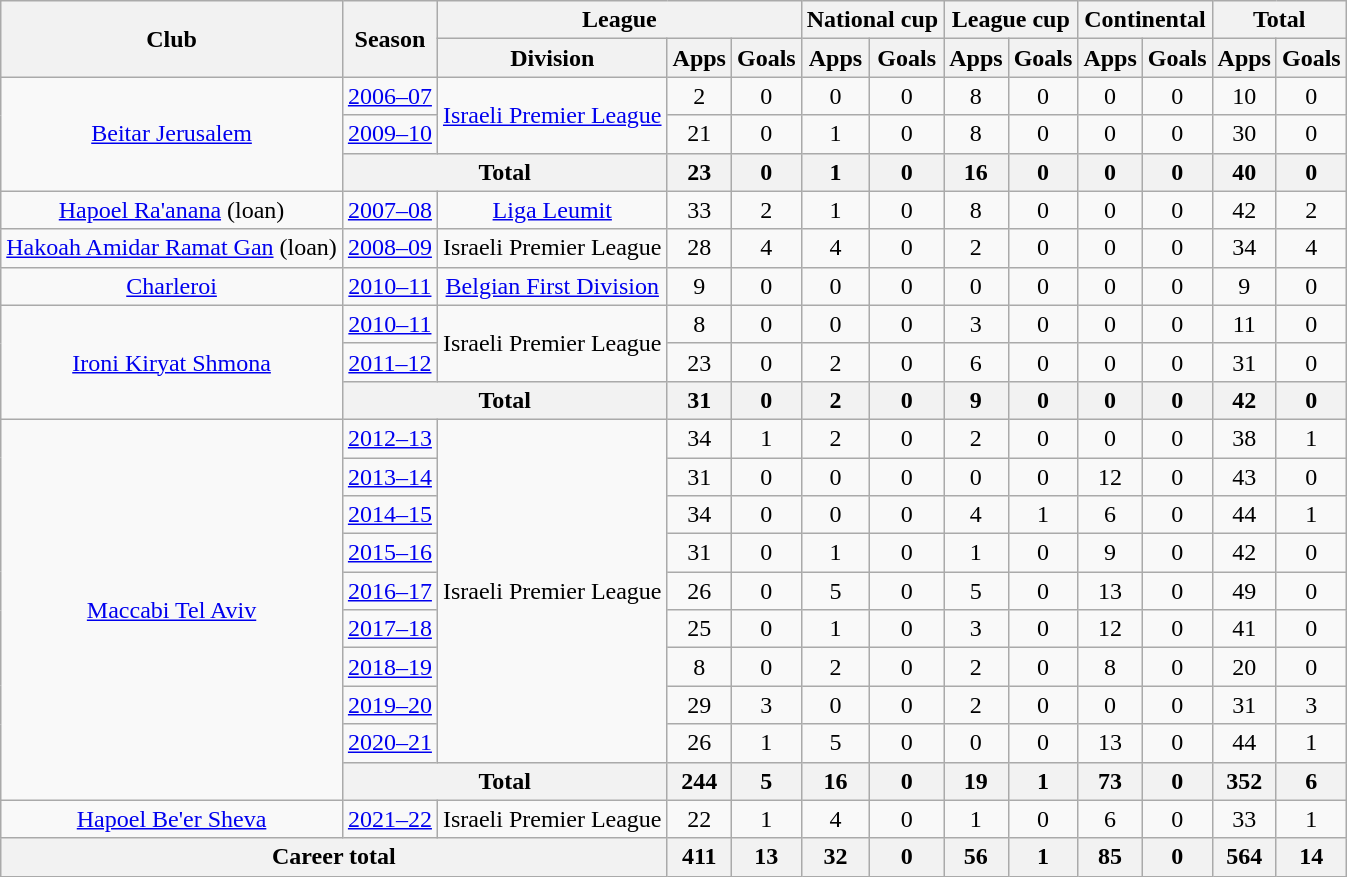<table class="wikitable" style="text-align:center">
<tr>
<th rowspan="2">Club</th>
<th rowspan="2">Season</th>
<th colspan="3">League</th>
<th colspan="2">National cup</th>
<th colspan="2">League cup</th>
<th colspan="2">Continental</th>
<th colspan="2">Total</th>
</tr>
<tr>
<th>Division</th>
<th>Apps</th>
<th>Goals</th>
<th>Apps</th>
<th>Goals</th>
<th>Apps</th>
<th>Goals</th>
<th>Apps</th>
<th>Goals</th>
<th>Apps</th>
<th>Goals</th>
</tr>
<tr>
<td rowspan="3"><a href='#'>Beitar Jerusalem</a></td>
<td><a href='#'>2006–07</a></td>
<td rowspan="2"><a href='#'>Israeli Premier League</a></td>
<td>2</td>
<td>0</td>
<td>0</td>
<td>0</td>
<td>8</td>
<td>0</td>
<td>0</td>
<td>0</td>
<td>10</td>
<td>0</td>
</tr>
<tr>
<td><a href='#'>2009–10</a></td>
<td>21</td>
<td>0</td>
<td>1</td>
<td>0</td>
<td>8</td>
<td>0</td>
<td>0</td>
<td>0</td>
<td>30</td>
<td>0</td>
</tr>
<tr>
<th colspan="2">Total</th>
<th>23</th>
<th>0</th>
<th>1</th>
<th>0</th>
<th>16</th>
<th>0</th>
<th>0</th>
<th>0</th>
<th>40</th>
<th>0</th>
</tr>
<tr>
<td><a href='#'>Hapoel Ra'anana</a> (loan)</td>
<td><a href='#'>2007–08</a></td>
<td><a href='#'>Liga Leumit</a></td>
<td>33</td>
<td>2</td>
<td>1</td>
<td>0</td>
<td>8</td>
<td>0</td>
<td>0</td>
<td>0</td>
<td>42</td>
<td>2</td>
</tr>
<tr>
<td><a href='#'>Hakoah Amidar Ramat Gan</a> (loan)</td>
<td><a href='#'>2008–09</a></td>
<td>Israeli Premier League</td>
<td>28</td>
<td>4</td>
<td>4</td>
<td>0</td>
<td>2</td>
<td>0</td>
<td>0</td>
<td>0</td>
<td>34</td>
<td>4</td>
</tr>
<tr>
<td><a href='#'>Charleroi</a></td>
<td><a href='#'>2010–11</a></td>
<td><a href='#'>Belgian First Division</a></td>
<td>9</td>
<td>0</td>
<td>0</td>
<td>0</td>
<td>0</td>
<td>0</td>
<td>0</td>
<td>0</td>
<td>9</td>
<td>0</td>
</tr>
<tr>
<td rowspan="3"><a href='#'>Ironi Kiryat Shmona</a></td>
<td><a href='#'>2010–11</a></td>
<td rowspan="2">Israeli Premier League</td>
<td>8</td>
<td>0</td>
<td>0</td>
<td>0</td>
<td>3</td>
<td>0</td>
<td>0</td>
<td>0</td>
<td>11</td>
<td>0</td>
</tr>
<tr>
<td><a href='#'>2011–12</a></td>
<td>23</td>
<td>0</td>
<td>2</td>
<td>0</td>
<td>6</td>
<td>0</td>
<td>0</td>
<td>0</td>
<td>31</td>
<td>0</td>
</tr>
<tr>
<th colspan="2">Total</th>
<th>31</th>
<th>0</th>
<th>2</th>
<th>0</th>
<th>9</th>
<th>0</th>
<th>0</th>
<th>0</th>
<th>42</th>
<th>0</th>
</tr>
<tr>
<td rowspan="10"><a href='#'>Maccabi Tel Aviv</a></td>
<td><a href='#'>2012–13</a></td>
<td rowspan="9">Israeli Premier League</td>
<td>34</td>
<td>1</td>
<td>2</td>
<td>0</td>
<td>2</td>
<td>0</td>
<td>0</td>
<td>0</td>
<td>38</td>
<td>1</td>
</tr>
<tr>
<td><a href='#'>2013–14</a></td>
<td>31</td>
<td>0</td>
<td>0</td>
<td>0</td>
<td>0</td>
<td>0</td>
<td>12</td>
<td>0</td>
<td>43</td>
<td>0</td>
</tr>
<tr>
<td><a href='#'>2014–15</a></td>
<td>34</td>
<td>0</td>
<td>0</td>
<td>0</td>
<td>4</td>
<td>1</td>
<td>6</td>
<td>0</td>
<td>44</td>
<td>1</td>
</tr>
<tr>
<td><a href='#'>2015–16</a></td>
<td>31</td>
<td>0</td>
<td>1</td>
<td>0</td>
<td>1</td>
<td>0</td>
<td>9</td>
<td>0</td>
<td>42</td>
<td>0</td>
</tr>
<tr>
<td><a href='#'>2016–17</a></td>
<td>26</td>
<td>0</td>
<td>5</td>
<td>0</td>
<td>5</td>
<td>0</td>
<td>13</td>
<td>0</td>
<td>49</td>
<td>0</td>
</tr>
<tr>
<td><a href='#'>2017–18</a></td>
<td>25</td>
<td>0</td>
<td>1</td>
<td>0</td>
<td>3</td>
<td>0</td>
<td>12</td>
<td>0</td>
<td>41</td>
<td>0</td>
</tr>
<tr>
<td><a href='#'>2018–19</a></td>
<td>8</td>
<td>0</td>
<td>2</td>
<td>0</td>
<td>2</td>
<td>0</td>
<td>8</td>
<td>0</td>
<td>20</td>
<td>0</td>
</tr>
<tr>
<td><a href='#'>2019–20</a></td>
<td>29</td>
<td>3</td>
<td>0</td>
<td>0</td>
<td>2</td>
<td>0</td>
<td>0</td>
<td>0</td>
<td>31</td>
<td>3</td>
</tr>
<tr>
<td><a href='#'>2020–21</a></td>
<td>26</td>
<td>1</td>
<td>5</td>
<td>0</td>
<td>0</td>
<td>0</td>
<td>13</td>
<td>0</td>
<td>44</td>
<td>1</td>
</tr>
<tr>
<th colspan="2">Total</th>
<th>244</th>
<th>5</th>
<th>16</th>
<th>0</th>
<th>19</th>
<th>1</th>
<th>73</th>
<th>0</th>
<th>352</th>
<th>6</th>
</tr>
<tr>
<td><a href='#'>Hapoel Be'er Sheva</a></td>
<td><a href='#'>2021–22</a></td>
<td>Israeli Premier League</td>
<td>22</td>
<td>1</td>
<td>4</td>
<td>0</td>
<td>1</td>
<td>0</td>
<td>6</td>
<td>0</td>
<td>33</td>
<td>1</td>
</tr>
<tr>
<th colspan="3">Career total</th>
<th>411</th>
<th>13</th>
<th>32</th>
<th>0</th>
<th>56</th>
<th>1</th>
<th>85</th>
<th>0</th>
<th>564</th>
<th>14</th>
</tr>
</table>
